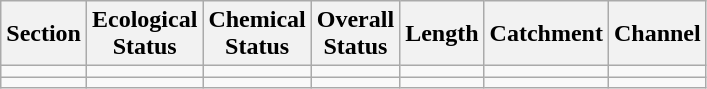<table class="wikitable">
<tr>
<th>Section</th>
<th>Ecological<br>Status</th>
<th>Chemical<br>Status</th>
<th>Overall<br>Status</th>
<th>Length</th>
<th>Catchment</th>
<th>Channel</th>
</tr>
<tr>
<td></td>
<td></td>
<td></td>
<td></td>
<td></td>
<td></td>
<td></td>
</tr>
<tr>
<td></td>
<td></td>
<td></td>
<td></td>
<td></td>
<td></td>
<td></td>
</tr>
</table>
